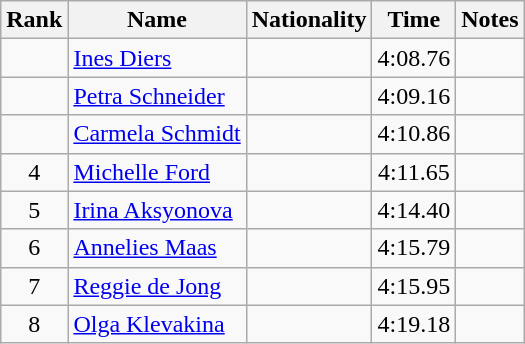<table class="wikitable sortable" style="text-align:center">
<tr>
<th>Rank</th>
<th>Name</th>
<th>Nationality</th>
<th>Time</th>
<th>Notes</th>
</tr>
<tr>
<td></td>
<td align=left><a href='#'>Ines Diers</a></td>
<td align=left></td>
<td>4:08.76</td>
<td></td>
</tr>
<tr>
<td></td>
<td align=left><a href='#'>Petra Schneider</a></td>
<td align=left></td>
<td>4:09.16</td>
<td></td>
</tr>
<tr>
<td></td>
<td align=left><a href='#'>Carmela Schmidt</a></td>
<td align=left></td>
<td>4:10.86</td>
<td></td>
</tr>
<tr>
<td>4</td>
<td align=left><a href='#'>Michelle Ford</a></td>
<td align=left></td>
<td>4:11.65</td>
<td></td>
</tr>
<tr>
<td>5</td>
<td align=left><a href='#'>Irina Aksyonova</a></td>
<td align=left></td>
<td>4:14.40</td>
<td></td>
</tr>
<tr>
<td>6</td>
<td align=left><a href='#'>Annelies Maas</a></td>
<td align=left></td>
<td>4:15.79</td>
<td></td>
</tr>
<tr>
<td>7</td>
<td align=left><a href='#'>Reggie de Jong</a></td>
<td align=left></td>
<td>4:15.95</td>
<td></td>
</tr>
<tr>
<td>8</td>
<td align=left><a href='#'>Olga Klevakina</a></td>
<td align=left></td>
<td>4:19.18</td>
<td></td>
</tr>
</table>
